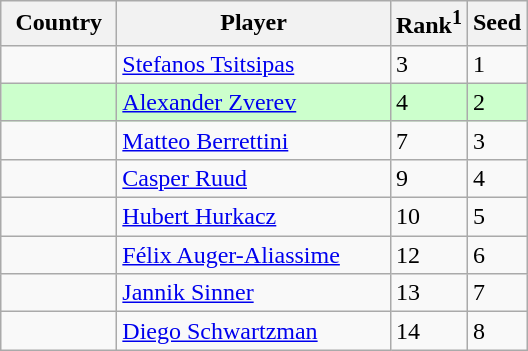<table class="sortable wikitable">
<tr>
<th width="70">Country</th>
<th width="175">Player</th>
<th>Rank<sup>1</sup></th>
<th>Seed</th>
</tr>
<tr>
<td></td>
<td><a href='#'>Stefanos Tsitsipas</a></td>
<td>3</td>
<td>1</td>
</tr>
<tr bgcolor=#cfc>
<td></td>
<td><a href='#'>Alexander Zverev</a></td>
<td>4</td>
<td>2</td>
</tr>
<tr>
<td></td>
<td><a href='#'>Matteo Berrettini</a></td>
<td>7</td>
<td>3</td>
</tr>
<tr>
<td></td>
<td><a href='#'>Casper Ruud</a></td>
<td>9</td>
<td>4</td>
</tr>
<tr>
<td></td>
<td><a href='#'>Hubert Hurkacz</a></td>
<td>10</td>
<td>5</td>
</tr>
<tr>
<td></td>
<td><a href='#'>Félix Auger-Aliassime</a></td>
<td>12</td>
<td>6</td>
</tr>
<tr>
<td></td>
<td><a href='#'>Jannik Sinner</a></td>
<td>13</td>
<td>7</td>
</tr>
<tr>
<td></td>
<td><a href='#'>Diego Schwartzman</a></td>
<td>14</td>
<td>8</td>
</tr>
</table>
